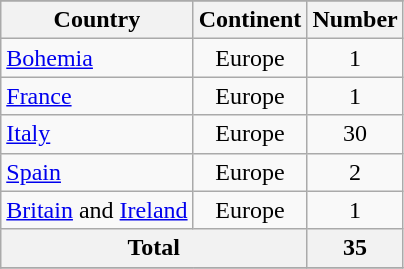<table class="wikitable sortable" style="text-align:center">
<tr>
</tr>
<tr>
<th scope="col">Country</th>
<th scope="col">Continent</th>
<th scope="col">Number</th>
</tr>
<tr>
<td scope="row" style="text-align:left"><a href='#'>Bohemia</a></td>
<td>Europe</td>
<td>1</td>
</tr>
<tr>
<td scope="row" style="text-align:left"><a href='#'>France</a></td>
<td>Europe</td>
<td>1</td>
</tr>
<tr>
<td scope="row" style="text-align:left"><a href='#'>Italy</a></td>
<td>Europe</td>
<td>30</td>
</tr>
<tr>
<td scope="row" style="text-align:left"><a href='#'>Spain</a></td>
<td>Europe</td>
<td>2</td>
</tr>
<tr>
<td scope="row" style="text-align:left"><a href='#'>Britain</a> and <a href='#'>Ireland</a></td>
<td>Europe</td>
<td>1</td>
</tr>
<tr>
<th scope="row" colspan="2">Total</th>
<th>35</th>
</tr>
<tr>
</tr>
</table>
